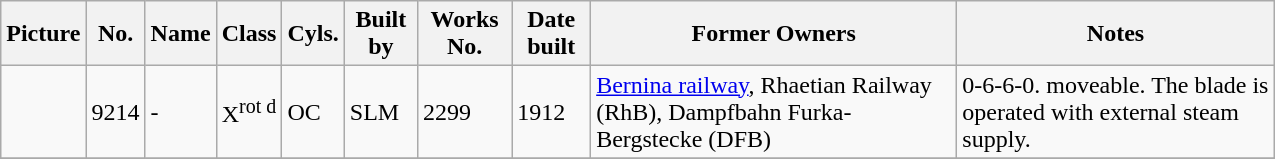<table class="wikitable" width="850">
<tr>
<th>Picture</th>
<th>No.</th>
<th>Name</th>
<th>Class</th>
<th>Cyls.</th>
<th>Built by</th>
<th>Works No.</th>
<th>Date built</th>
<th>Former Owners</th>
<th>Notes</th>
</tr>
<tr>
<td></td>
<td>9214</td>
<td>-</td>
<td>X<sup>rot d</sup></td>
<td>OC</td>
<td>SLM</td>
<td>2299</td>
<td>1912</td>
<td><a href='#'>Bernina railway</a>, Rhaetian Railway (RhB), Dampfbahn Furka-Bergstecke (DFB)</td>
<td>0-6-6-0.  moveable.  The blade is operated with external steam supply.</td>
</tr>
<tr>
</tr>
</table>
